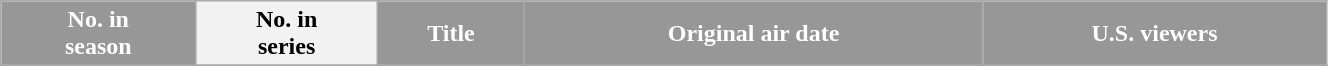<table class="wikitable plainrowheaders" width="70%">
<tr>
<th style="background-color: #979797; color:white;">No. in<br>season</th>
<th style="background-color: #979797: color:white;">No. in<br>series</th>
<th style="background-color: #979797; color:white;">Title</th>
<th style="background-color: #979797; color:white;">Original air date</th>
<th style="background-color: #979797; color:white;">U.S. viewers</th>
</tr>
<tr>
</tr>
</table>
